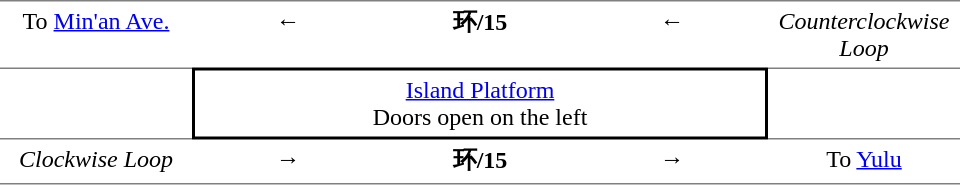<table table border=0 cellspacing=0 cellpadding=4>
<tr>
<td style="border-top:solid 1px gray;" width=120 valign=top align=center>To  <a href='#'>Min'an Ave.</a></td>
<td style="border-top:solid 1px gray;" width=120 valign=top align=center>←</td>
<th style="border-top:solid 1px gray;" width=120 valign=top align=center><span>环/15</span><br></th>
<td style="border-top:solid 1px gray;" width=120 valign=top align=center>←</td>
<td style="border-top:solid 1px gray;" width=120 valign=top align=center><em>Counterclockwise Loop</em></td>
</tr>
<tr>
<td style="border-top:solid 1px gray;border-bottom:solid 1px gray;" width=120 valign=top align=center></td>
<td style="border-top:solid 2px black;border-right:solid 2px black;border-left:solid 2px black;border-bottom:solid 2px black;" colspan=3 align=center><a href='#'>Island Platform</a><br>Doors open on the left</td>
<td style="border-top:solid 1px gray;border-bottom:solid 1px gray;" width=120 valign=top align=center></td>
<td></td>
</tr>
<tr>
<td style="border-bottom:solid 1px gray;" valign=top align=center><em>Clockwise Loop</em></td>
<td style="border-bottom:solid 1px gray;" width=120 valign=top align=center>→</td>
<th style="border-bottom:solid 1px gray;" colspan=1 valign=top align=center><span>环/15</span><br></th>
<td style="border-bottom:solid 1px gray;" width=120 valign=top align=center>→</td>
<td style="border-bottom:solid 1px gray;"  valign=top align=center>To  <a href='#'>Yulu</a></td>
</tr>
</table>
